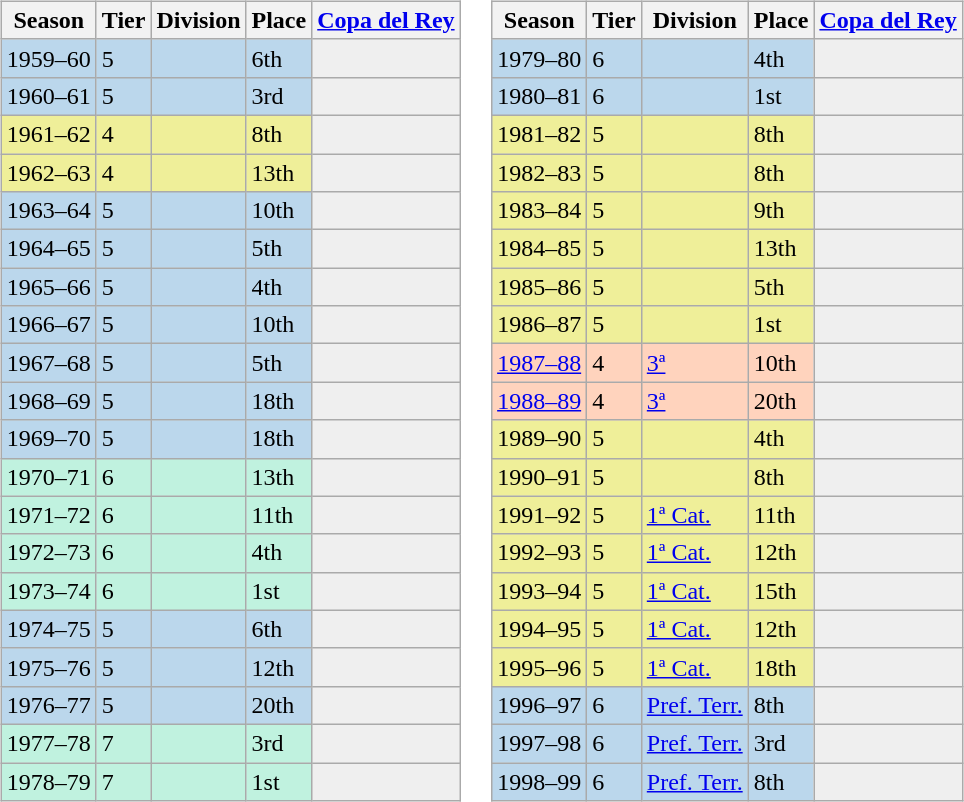<table>
<tr>
<td valign="top" width=0%><br><table class="wikitable">
<tr style="background:#f0f6fa;">
<th>Season</th>
<th>Tier</th>
<th>Division</th>
<th>Place</th>
<th><a href='#'>Copa del Rey</a></th>
</tr>
<tr>
<td style="background:#BBD7EC;">1959–60</td>
<td style="background:#BBD7EC;">5</td>
<td style="background:#BBD7EC;"></td>
<td style="background:#BBD7EC;">6th</td>
<th style="background:#efefef;"></th>
</tr>
<tr>
<td style="background:#BBD7EC;">1960–61</td>
<td style="background:#BBD7EC;">5</td>
<td style="background:#BBD7EC;"></td>
<td style="background:#BBD7EC;">3rd</td>
<th style="background:#efefef;"></th>
</tr>
<tr>
<td style="background:#EFEF99;">1961–62</td>
<td style="background:#EFEF99;">4</td>
<td style="background:#EFEF99;"></td>
<td style="background:#EFEF99;">8th</td>
<th style="background:#efefef;"></th>
</tr>
<tr>
<td style="background:#EFEF99;">1962–63</td>
<td style="background:#EFEF99;">4</td>
<td style="background:#EFEF99;"></td>
<td style="background:#EFEF99;">13th</td>
<th style="background:#efefef;"></th>
</tr>
<tr>
<td style="background:#BBD7EC;">1963–64</td>
<td style="background:#BBD7EC;">5</td>
<td style="background:#BBD7EC;"></td>
<td style="background:#BBD7EC;">10th</td>
<th style="background:#efefef;"></th>
</tr>
<tr>
<td style="background:#BBD7EC;">1964–65</td>
<td style="background:#BBD7EC;">5</td>
<td style="background:#BBD7EC;"></td>
<td style="background:#BBD7EC;">5th</td>
<th style="background:#efefef;"></th>
</tr>
<tr>
<td style="background:#BBD7EC;">1965–66</td>
<td style="background:#BBD7EC;">5</td>
<td style="background:#BBD7EC;"></td>
<td style="background:#BBD7EC;">4th</td>
<th style="background:#efefef;"></th>
</tr>
<tr>
<td style="background:#BBD7EC;">1966–67</td>
<td style="background:#BBD7EC;">5</td>
<td style="background:#BBD7EC;"></td>
<td style="background:#BBD7EC;">10th</td>
<th style="background:#efefef;"></th>
</tr>
<tr>
<td style="background:#BBD7EC;">1967–68</td>
<td style="background:#BBD7EC;">5</td>
<td style="background:#BBD7EC;"></td>
<td style="background:#BBD7EC;">5th</td>
<th style="background:#efefef;"></th>
</tr>
<tr>
<td style="background:#BBD7EC;">1968–69</td>
<td style="background:#BBD7EC;">5</td>
<td style="background:#BBD7EC;"></td>
<td style="background:#BBD7EC;">18th</td>
<th style="background:#efefef;"></th>
</tr>
<tr>
<td style="background:#BBD7EC;">1969–70</td>
<td style="background:#BBD7EC;">5</td>
<td style="background:#BBD7EC;"></td>
<td style="background:#BBD7EC;">18th</td>
<th style="background:#efefef;"></th>
</tr>
<tr>
<td style="background:#C0F2DF;">1970–71</td>
<td style="background:#C0F2DF;">6</td>
<td style="background:#C0F2DF;"></td>
<td style="background:#C0F2DF;">13th</td>
<td style="background:#efefef;"></td>
</tr>
<tr>
<td style="background:#C0F2DF;">1971–72</td>
<td style="background:#C0F2DF;">6</td>
<td style="background:#C0F2DF;"></td>
<td style="background:#C0F2DF;">11th</td>
<td style="background:#efefef;"></td>
</tr>
<tr>
<td style="background:#C0F2DF;">1972–73</td>
<td style="background:#C0F2DF;">6</td>
<td style="background:#C0F2DF;"></td>
<td style="background:#C0F2DF;">4th</td>
<td style="background:#efefef;"></td>
</tr>
<tr>
<td style="background:#C0F2DF;">1973–74</td>
<td style="background:#C0F2DF;">6</td>
<td style="background:#C0F2DF;"></td>
<td style="background:#C0F2DF;">1st</td>
<td style="background:#efefef;"></td>
</tr>
<tr>
<td style="background:#BBD7EC;">1974–75</td>
<td style="background:#BBD7EC;">5</td>
<td style="background:#BBD7EC;"></td>
<td style="background:#BBD7EC;">6th</td>
<th style="background:#efefef;"></th>
</tr>
<tr>
<td style="background:#BBD7EC;">1975–76</td>
<td style="background:#BBD7EC;">5</td>
<td style="background:#BBD7EC;"></td>
<td style="background:#BBD7EC;">12th</td>
<th style="background:#efefef;"></th>
</tr>
<tr>
<td style="background:#BBD7EC;">1976–77</td>
<td style="background:#BBD7EC;">5</td>
<td style="background:#BBD7EC;"></td>
<td style="background:#BBD7EC;">20th</td>
<th style="background:#efefef;"></th>
</tr>
<tr>
<td style="background:#C0F2DF;">1977–78</td>
<td style="background:#C0F2DF;">7</td>
<td style="background:#C0F2DF;"></td>
<td style="background:#C0F2DF;">3rd</td>
<td style="background:#efefef;"></td>
</tr>
<tr>
<td style="background:#C0F2DF;">1978–79</td>
<td style="background:#C0F2DF;">7</td>
<td style="background:#C0F2DF;"></td>
<td style="background:#C0F2DF;">1st</td>
<td style="background:#efefef;"></td>
</tr>
</table>
</td>
<td valign="top" width=0%><br><table class="wikitable">
<tr style="background:#f0f6fa;">
<th>Season</th>
<th>Tier</th>
<th>Division</th>
<th>Place</th>
<th><a href='#'>Copa del Rey</a></th>
</tr>
<tr>
<td style="background:#BBD7EC;">1979–80</td>
<td style="background:#BBD7EC;">6</td>
<td style="background:#BBD7EC;"></td>
<td style="background:#BBD7EC;">4th</td>
<th style="background:#efefef;"></th>
</tr>
<tr>
<td style="background:#BBD7EC;">1980–81</td>
<td style="background:#BBD7EC;">6</td>
<td style="background:#BBD7EC;"></td>
<td style="background:#BBD7EC;">1st</td>
<th style="background:#efefef;"></th>
</tr>
<tr>
<td style="background:#EFEF99;">1981–82</td>
<td style="background:#EFEF99;">5</td>
<td style="background:#EFEF99;"></td>
<td style="background:#EFEF99;">8th</td>
<th style="background:#efefef;"></th>
</tr>
<tr>
<td style="background:#EFEF99;">1982–83</td>
<td style="background:#EFEF99;">5</td>
<td style="background:#EFEF99;"></td>
<td style="background:#EFEF99;">8th</td>
<th style="background:#efefef;"></th>
</tr>
<tr>
<td style="background:#EFEF99;">1983–84</td>
<td style="background:#EFEF99;">5</td>
<td style="background:#EFEF99;"></td>
<td style="background:#EFEF99;">9th</td>
<th style="background:#efefef;"></th>
</tr>
<tr>
<td style="background:#EFEF99;">1984–85</td>
<td style="background:#EFEF99;">5</td>
<td style="background:#EFEF99;"></td>
<td style="background:#EFEF99;">13th</td>
<th style="background:#efefef;"></th>
</tr>
<tr>
<td style="background:#EFEF99;">1985–86</td>
<td style="background:#EFEF99;">5</td>
<td style="background:#EFEF99;"></td>
<td style="background:#EFEF99;">5th</td>
<th style="background:#efefef;"></th>
</tr>
<tr>
<td style="background:#EFEF99;">1986–87</td>
<td style="background:#EFEF99;">5</td>
<td style="background:#EFEF99;"></td>
<td style="background:#EFEF99;">1st</td>
<th style="background:#efefef;"></th>
</tr>
<tr>
<td style="background:#FFD3BD;"><a href='#'>1987–88</a></td>
<td style="background:#FFD3BD;">4</td>
<td style="background:#FFD3BD;"><a href='#'>3ª</a></td>
<td style="background:#FFD3BD;">10th</td>
<td style="background:#efefef;"></td>
</tr>
<tr>
<td style="background:#FFD3BD;"><a href='#'>1988–89</a></td>
<td style="background:#FFD3BD;">4</td>
<td style="background:#FFD3BD;"><a href='#'>3ª</a></td>
<td style="background:#FFD3BD;">20th</td>
<td style="background:#efefef;"></td>
</tr>
<tr>
<td style="background:#EFEF99;">1989–90</td>
<td style="background:#EFEF99;">5</td>
<td style="background:#EFEF99;"></td>
<td style="background:#EFEF99;">4th</td>
<th style="background:#efefef;"></th>
</tr>
<tr>
<td style="background:#EFEF99;">1990–91</td>
<td style="background:#EFEF99;">5</td>
<td style="background:#EFEF99;"></td>
<td style="background:#EFEF99;">8th</td>
<th style="background:#efefef;"></th>
</tr>
<tr>
<td style="background:#EFEF99;">1991–92</td>
<td style="background:#EFEF99;">5</td>
<td style="background:#EFEF99;"><a href='#'>1ª Cat.</a></td>
<td style="background:#EFEF99;">11th</td>
<th style="background:#efefef;"></th>
</tr>
<tr>
<td style="background:#EFEF99;">1992–93</td>
<td style="background:#EFEF99;">5</td>
<td style="background:#EFEF99;"><a href='#'>1ª Cat.</a></td>
<td style="background:#EFEF99;">12th</td>
<th style="background:#efefef;"></th>
</tr>
<tr>
<td style="background:#EFEF99;">1993–94</td>
<td style="background:#EFEF99;">5</td>
<td style="background:#EFEF99;"><a href='#'>1ª Cat.</a></td>
<td style="background:#EFEF99;">15th</td>
<th style="background:#efefef;"></th>
</tr>
<tr>
<td style="background:#EFEF99;">1994–95</td>
<td style="background:#EFEF99;">5</td>
<td style="background:#EFEF99;"><a href='#'>1ª Cat.</a></td>
<td style="background:#EFEF99;">12th</td>
<th style="background:#efefef;"></th>
</tr>
<tr>
<td style="background:#EFEF99;">1995–96</td>
<td style="background:#EFEF99;">5</td>
<td style="background:#EFEF99;"><a href='#'>1ª Cat.</a></td>
<td style="background:#EFEF99;">18th</td>
<th style="background:#efefef;"></th>
</tr>
<tr>
<td style="background:#BBD7EC;">1996–97</td>
<td style="background:#BBD7EC;">6</td>
<td style="background:#BBD7EC;"><a href='#'>Pref. Terr.</a></td>
<td style="background:#BBD7EC;">8th</td>
<th style="background:#efefef;"></th>
</tr>
<tr>
<td style="background:#BBD7EC;">1997–98</td>
<td style="background:#BBD7EC;">6</td>
<td style="background:#BBD7EC;"><a href='#'>Pref. Terr.</a></td>
<td style="background:#BBD7EC;">3rd</td>
<th style="background:#efefef;"></th>
</tr>
<tr>
<td style="background:#BBD7EC;">1998–99</td>
<td style="background:#BBD7EC;">6</td>
<td style="background:#BBD7EC;"><a href='#'>Pref. Terr.</a></td>
<td style="background:#BBD7EC;">8th</td>
<th style="background:#efefef;"></th>
</tr>
</table>
</td>
</tr>
</table>
